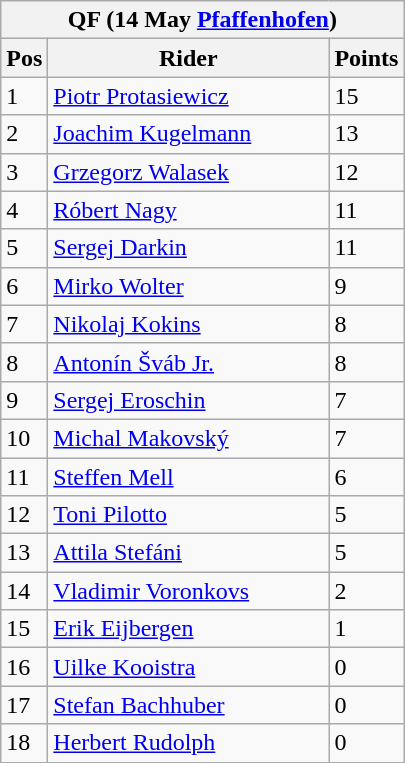<table class="wikitable">
<tr>
<th colspan="6">QF (14 May  <a href='#'>Pfaffenhofen</a>)</th>
</tr>
<tr>
<th width=20>Pos</th>
<th width=180>Rider</th>
<th width=40>Points</th>
</tr>
<tr>
<td>1</td>
<td style="text-align:left;"> <a href='#'>Piotr Protasiewicz</a></td>
<td>15</td>
</tr>
<tr>
<td>2</td>
<td style="text-align:left;"> <a href='#'>Joachim Kugelmann</a></td>
<td>13</td>
</tr>
<tr>
<td>3</td>
<td style="text-align:left;"> <a href='#'>Grzegorz Walasek</a></td>
<td>12</td>
</tr>
<tr>
<td>4</td>
<td style="text-align:left;"> <a href='#'>Róbert Nagy</a></td>
<td>11</td>
</tr>
<tr>
<td>5</td>
<td style="text-align:left;"> <a href='#'>Sergej Darkin</a></td>
<td>11</td>
</tr>
<tr>
<td>6</td>
<td style="text-align:left;"> <a href='#'>Mirko Wolter</a></td>
<td>9</td>
</tr>
<tr>
<td>7</td>
<td style="text-align:left;"> <a href='#'>Nikolaj Kokins</a></td>
<td>8</td>
</tr>
<tr>
<td>8</td>
<td style="text-align:left;"> <a href='#'>Antonín Šváb Jr.</a></td>
<td>8</td>
</tr>
<tr>
<td>9</td>
<td style="text-align:left;"> <a href='#'>Sergej Eroschin</a></td>
<td>7</td>
</tr>
<tr>
<td>10</td>
<td style="text-align:left;"> <a href='#'>Michal Makovský</a></td>
<td>7</td>
</tr>
<tr>
<td>11</td>
<td style="text-align:left;"> <a href='#'>Steffen Mell</a></td>
<td>6</td>
</tr>
<tr>
<td>12</td>
<td style="text-align:left;"> <a href='#'>Toni Pilotto</a></td>
<td>5</td>
</tr>
<tr>
<td>13</td>
<td style="text-align:left;"> <a href='#'>Attila Stefáni</a></td>
<td>5</td>
</tr>
<tr>
<td>14</td>
<td style="text-align:left;"> <a href='#'>Vladimir Voronkovs</a></td>
<td>2</td>
</tr>
<tr>
<td>15</td>
<td style="text-align:left;"> <a href='#'>Erik Eijbergen</a></td>
<td>1</td>
</tr>
<tr>
<td>16</td>
<td style="text-align:left;"> <a href='#'>Uilke Kooistra</a></td>
<td>0</td>
</tr>
<tr>
<td>17</td>
<td style="text-align:left;"> <a href='#'>Stefan Bachhuber</a></td>
<td>0</td>
</tr>
<tr>
<td>18</td>
<td style="text-align:left;"> <a href='#'>Herbert Rudolph</a></td>
<td>0</td>
</tr>
</table>
